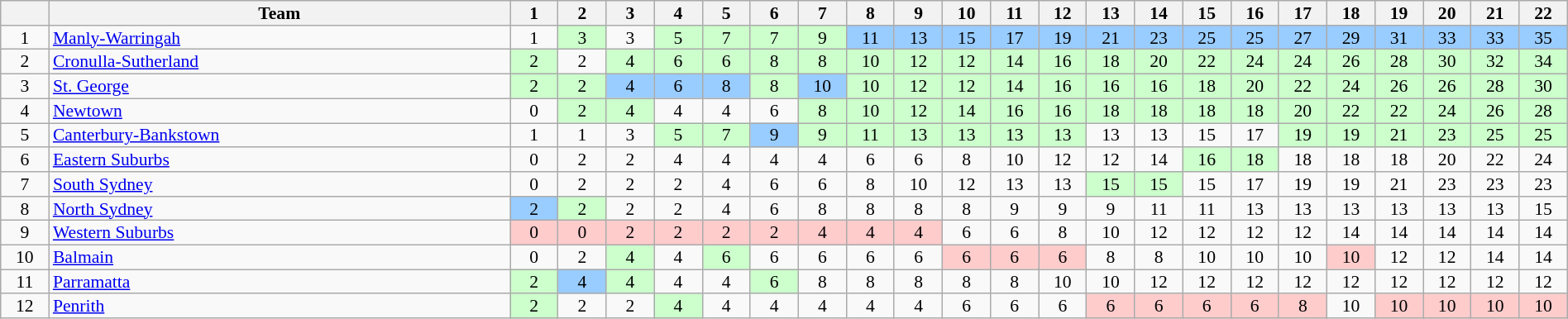<table class="wikitable" style="text-align:center; line-height: 90%; font-size:90%;" width=100%>
<tr>
<th width=20 abbr="Position"></th>
<th width=250>Team</th>
<th width=20 abbr="Round 1">1</th>
<th width=20 abbr="Round 2">2</th>
<th width=20 abbr="Round 3">3</th>
<th width=20 abbr="Round 4">4</th>
<th width=20 abbr="Round 5">5</th>
<th width=20 abbr="Round 6">6</th>
<th width=20 abbr="Round 7">7</th>
<th width=20 abbr="Round 8">8</th>
<th width=20 abbr="Round 9">9</th>
<th width=20 abbr="Round 10">10</th>
<th width=20 abbr="Round 11">11</th>
<th width=20 abbr="Round 12">12</th>
<th width=20 abbr="Round 13">13</th>
<th width=20 abbr="Round 14">14</th>
<th width=20 abbr="Round 15">15</th>
<th width=20 abbr="Round 16">16</th>
<th width=20 abbr="Round 17">17</th>
<th width=20 abbr="Round 18">18</th>
<th width=20 abbr="Round 19">19</th>
<th width=20 abbr="Round 20">20</th>
<th width=20 abbr="Round 21">21</th>
<th width=20 abbr="Round 22">22</th>
</tr>
<tr>
<td>1</td>
<td style="text-align:left;"> <a href='#'>Manly-Warringah</a></td>
<td>1</td>
<td style="background: #ccffcc;">3</td>
<td>3</td>
<td style="background: #ccffcc;">5</td>
<td style="background: #ccffcc;">7</td>
<td style="background: #ccffcc;">7</td>
<td style="background: #ccffcc;">9</td>
<td style="background: #99ccff;">11</td>
<td style="background: #99ccff;">13</td>
<td style="background: #99ccff;">15</td>
<td style="background: #99ccff;">17</td>
<td style="background: #99ccff;">19</td>
<td style="background: #99ccff;">21</td>
<td style="background: #99ccff;">23</td>
<td style="background: #99ccff;">25</td>
<td style="background: #99ccff;">25</td>
<td style="background: #99ccff;">27</td>
<td style="background: #99ccff;">29</td>
<td style="background: #99ccff;">31</td>
<td style="background: #99ccff;">33</td>
<td style="background: #99ccff;">33</td>
<td style="background: #99ccff;">35</td>
</tr>
<tr>
<td>2</td>
<td style="text-align:left;"> <a href='#'>Cronulla-Sutherland</a></td>
<td style="background: #ccffcc;">2</td>
<td>2</td>
<td style="background: #ccffcc;">4</td>
<td style="background: #ccffcc;">6</td>
<td style="background: #ccffcc;">6</td>
<td style="background: #ccffcc;">8</td>
<td style="background: #ccffcc;">8</td>
<td style="background: #ccffcc;">10</td>
<td style="background: #ccffcc;">12</td>
<td style="background: #ccffcc;">12</td>
<td style="background: #ccffcc;">14</td>
<td style="background: #ccffcc;">16</td>
<td style="background: #ccffcc;">18</td>
<td style="background: #ccffcc;">20</td>
<td style="background: #ccffcc;">22</td>
<td style="background: #ccffcc;">24</td>
<td style="background: #ccffcc;">24</td>
<td style="background: #ccffcc;">26</td>
<td style="background: #ccffcc;">28</td>
<td style="background: #ccffcc;">30</td>
<td style="background: #ccffcc;">32</td>
<td style="background: #ccffcc;">34</td>
</tr>
<tr>
<td>3</td>
<td style="text-align:left;"> <a href='#'>St. George</a></td>
<td style="background: #ccffcc;">2</td>
<td style="background: #ccffcc;">2</td>
<td style="background: #99ccff;">4</td>
<td style="background: #99ccff;">6</td>
<td style="background: #99ccff;">8</td>
<td style="background: #ccffcc;">8</td>
<td style="background: #99ccff;">10</td>
<td style="background: #ccffcc;">10</td>
<td style="background: #ccffcc;">12</td>
<td style="background: #ccffcc;">12</td>
<td style="background: #ccffcc;">14</td>
<td style="background: #ccffcc;">16</td>
<td style="background: #ccffcc;">16</td>
<td style="background: #ccffcc;">16</td>
<td style="background: #ccffcc;">18</td>
<td style="background: #ccffcc;">20</td>
<td style="background: #ccffcc;">22</td>
<td style="background: #ccffcc;">24</td>
<td style="background: #ccffcc;">26</td>
<td style="background: #ccffcc;">26</td>
<td style="background: #ccffcc;">28</td>
<td style="background: #ccffcc;">30</td>
</tr>
<tr>
<td>4</td>
<td style="text-align:left;"> <a href='#'>Newtown</a></td>
<td>0</td>
<td style="background: #ccffcc;">2</td>
<td style="background: #ccffcc;">4</td>
<td>4</td>
<td>4</td>
<td>6</td>
<td style="background: #ccffcc;">8</td>
<td style="background: #ccffcc;">10</td>
<td style="background: #ccffcc;">12</td>
<td style="background: #ccffcc;">14</td>
<td style="background: #ccffcc;">16</td>
<td style="background: #ccffcc;">16</td>
<td style="background: #ccffcc;">18</td>
<td style="background: #ccffcc;">18</td>
<td style="background: #ccffcc;">18</td>
<td style="background: #ccffcc;">18</td>
<td style="background: #ccffcc;">20</td>
<td style="background: #ccffcc;">22</td>
<td style="background: #ccffcc;">22</td>
<td style="background: #ccffcc;">24</td>
<td style="background: #ccffcc;">26</td>
<td style="background: #ccffcc;">28</td>
</tr>
<tr>
<td>5</td>
<td style="text-align:left;"> <a href='#'>Canterbury-Bankstown</a></td>
<td>1</td>
<td>1</td>
<td>3</td>
<td style="background: #ccffcc;">5</td>
<td style="background: #ccffcc;">7</td>
<td style="background: #99ccff;">9</td>
<td style="background: #ccffcc;">9</td>
<td style="background: #ccffcc;">11</td>
<td style="background: #ccffcc;">13</td>
<td style="background: #ccffcc;">13</td>
<td style="background: #ccffcc;">13</td>
<td style="background: #ccffcc;">13</td>
<td>13</td>
<td>13</td>
<td>15</td>
<td>17</td>
<td style="background: #ccffcc;">19</td>
<td style="background: #ccffcc;">19</td>
<td style="background: #ccffcc;">21</td>
<td style="background: #ccffcc;">23</td>
<td style="background: #ccffcc;">25</td>
<td style="background: #ccffcc;">25</td>
</tr>
<tr>
<td>6</td>
<td style="text-align:left;"> <a href='#'>Eastern Suburbs</a></td>
<td>0</td>
<td>2</td>
<td>2</td>
<td>4</td>
<td>4</td>
<td>4</td>
<td>4</td>
<td>6</td>
<td>6</td>
<td>8</td>
<td>10</td>
<td>12</td>
<td>12</td>
<td>14</td>
<td style="background: #ccffcc;">16</td>
<td style="background: #ccffcc;">18</td>
<td>18</td>
<td>18</td>
<td>18</td>
<td>20</td>
<td>22</td>
<td>24</td>
</tr>
<tr>
<td>7</td>
<td style="text-align:left;"> <a href='#'>South Sydney</a></td>
<td>0</td>
<td>2</td>
<td>2</td>
<td>2</td>
<td>4</td>
<td>6</td>
<td>6</td>
<td>8</td>
<td>10</td>
<td>12</td>
<td>13</td>
<td>13</td>
<td style="background: #ccffcc;">15</td>
<td style="background: #ccffcc;">15</td>
<td>15</td>
<td>17</td>
<td>19</td>
<td>19</td>
<td>21</td>
<td>23</td>
<td>23</td>
<td>23</td>
</tr>
<tr>
<td>8</td>
<td style="text-align:left;"> <a href='#'>North Sydney</a></td>
<td style="background: #99ccff;">2</td>
<td style="background: #ccffcc;">2</td>
<td>2</td>
<td>2</td>
<td>4</td>
<td>6</td>
<td>8</td>
<td>8</td>
<td>8</td>
<td>8</td>
<td>9</td>
<td>9</td>
<td>9</td>
<td>11</td>
<td>11</td>
<td>13</td>
<td>13</td>
<td>13</td>
<td>13</td>
<td>13</td>
<td>13</td>
<td>15</td>
</tr>
<tr>
<td>9</td>
<td style="text-align:left;"> <a href='#'>Western Suburbs</a></td>
<td style="background: #ffcccc;">0</td>
<td style="background: #ffcccc;">0</td>
<td style="background: #ffcccc;">2</td>
<td style="background: #ffcccc;">2</td>
<td style="background: #ffcccc;">2</td>
<td style="background: #ffcccc;">2</td>
<td style="background: #ffcccc;">4</td>
<td style="background: #ffcccc;">4</td>
<td style="background: #ffcccc;">4</td>
<td>6</td>
<td>6</td>
<td>8</td>
<td>10</td>
<td>12</td>
<td>12</td>
<td>12</td>
<td>12</td>
<td>14</td>
<td>14</td>
<td>14</td>
<td>14</td>
<td>14</td>
</tr>
<tr>
<td>10</td>
<td style="text-align:left;"> <a href='#'>Balmain</a></td>
<td>0</td>
<td>2</td>
<td style="background: #ccffcc;">4</td>
<td>4</td>
<td style="background: #ccffcc;">6</td>
<td>6</td>
<td>6</td>
<td>6</td>
<td>6</td>
<td style="background: #ffcccc;">6</td>
<td style="background: #ffcccc;">6</td>
<td style="background: #ffcccc;">6</td>
<td>8</td>
<td>8</td>
<td>10</td>
<td>10</td>
<td>10</td>
<td style="background: #ffcccc;">10</td>
<td>12</td>
<td>12</td>
<td>14</td>
<td>14</td>
</tr>
<tr>
<td>11</td>
<td style="text-align:left;"> <a href='#'>Parramatta</a></td>
<td style="background: #ccffcc;">2</td>
<td style="background: #99ccff;">4</td>
<td style="background: #ccffcc;">4</td>
<td>4</td>
<td>4</td>
<td style="background: #ccffcc;">6</td>
<td>8</td>
<td>8</td>
<td>8</td>
<td>8</td>
<td>8</td>
<td>10</td>
<td>10</td>
<td>12</td>
<td>12</td>
<td>12</td>
<td>12</td>
<td>12</td>
<td>12</td>
<td>12</td>
<td>12</td>
<td>12</td>
</tr>
<tr>
<td>12</td>
<td style="text-align:left;"> <a href='#'>Penrith</a></td>
<td style="background: #ccffcc;">2</td>
<td>2</td>
<td>2</td>
<td style="background: #ccffcc;">4</td>
<td>4</td>
<td>4</td>
<td>4</td>
<td>4</td>
<td>4</td>
<td>6</td>
<td>6</td>
<td>6</td>
<td style="background: #ffcccc;">6</td>
<td style="background: #ffcccc;">6</td>
<td style="background: #ffcccc;">6</td>
<td style="background: #ffcccc;">6</td>
<td style="background: #ffcccc;">8</td>
<td>10</td>
<td style="background: #ffcccc;">10</td>
<td style="background: #ffcccc;">10</td>
<td style="background: #ffcccc;">10</td>
<td style="background: #ffcccc;">10</td>
</tr>
</table>
